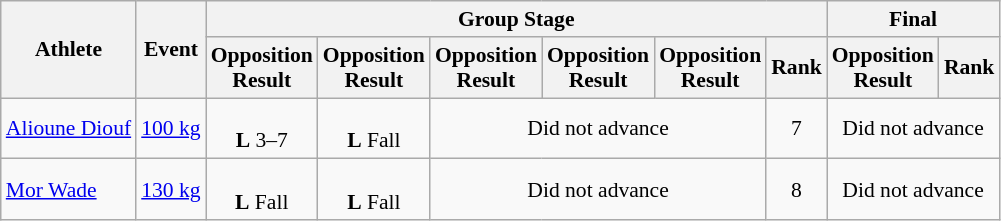<table class=wikitable style="font-size:90%">
<tr>
<th rowspan="2">Athlete</th>
<th rowspan="2">Event</th>
<th colspan="6">Group Stage</th>
<th colspan=2>Final</th>
</tr>
<tr>
<th>Opposition<br>Result</th>
<th>Opposition<br>Result</th>
<th>Opposition<br>Result</th>
<th>Opposition<br>Result</th>
<th>Opposition<br>Result</th>
<th>Rank</th>
<th>Opposition<br>Result</th>
<th>Rank</th>
</tr>
<tr align=center>
<td align=left><a href='#'>Alioune Diouf</a></td>
<td align=left><a href='#'>100 kg</a></td>
<td><br><strong>L</strong> 3–7</td>
<td><br><strong>L</strong> Fall</td>
<td colspan=3>Did not advance</td>
<td>7</td>
<td colspan=2>Did not advance</td>
</tr>
<tr align=center>
<td align=left><a href='#'>Mor Wade</a></td>
<td align=left><a href='#'>130 kg</a></td>
<td><br><strong>L</strong> Fall</td>
<td><br><strong>L</strong> Fall</td>
<td colspan=3>Did not advance</td>
<td>8</td>
<td colspan=2>Did not advance</td>
</tr>
</table>
